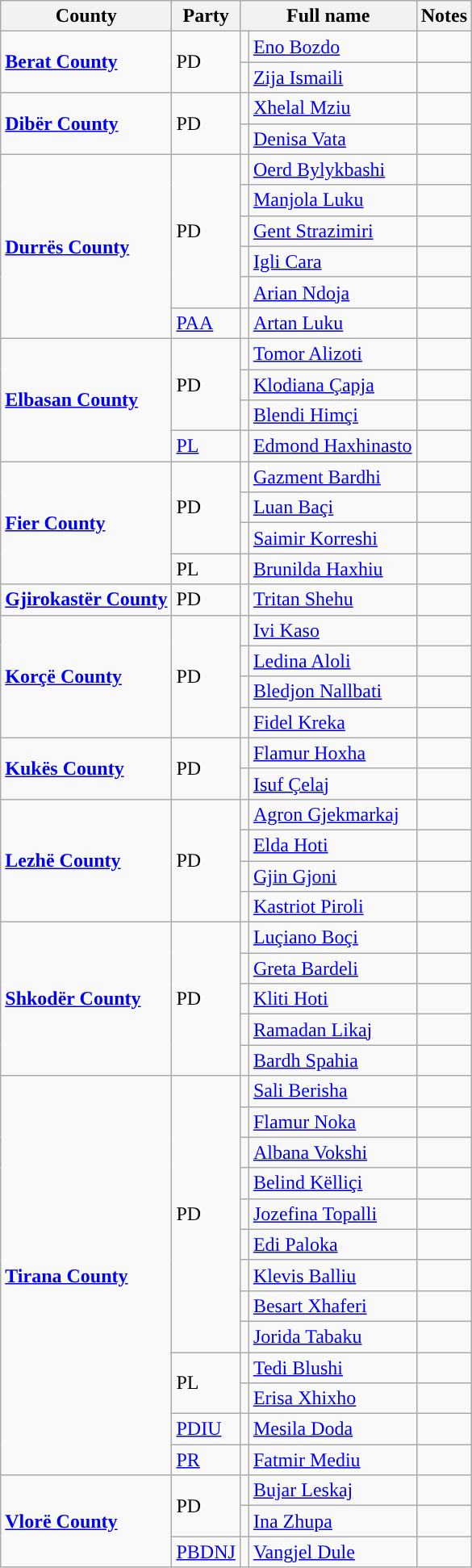<table class="wikitable">
<tr>
<th>County</th>
<th>Party</th>
<th colspan="2">Full name</th>
<th>Notes</th>
</tr>
<tr>
<td rowspan="2"><strong><a href='#'>Berat County</a></strong></td>
<td rowspan="2">PD</td>
<td></td>
<td><a href='#'>Eno Bozdo</a></td>
<td></td>
</tr>
<tr>
<td></td>
<td><a href='#'>Zija Ismaili</a></td>
<td></td>
</tr>
<tr>
<td rowspan="2"><strong><a href='#'>Dibër County</a></strong></td>
<td rowspan="2">PD</td>
<td></td>
<td><a href='#'>Xhelal Mziu</a></td>
<td></td>
</tr>
<tr>
<td></td>
<td><a href='#'>Denisa Vata</a></td>
<td></td>
</tr>
<tr>
<td rowspan="6"><strong><a href='#'>Durrës County</a></strong></td>
<td rowspan="5">PD</td>
<td></td>
<td><a href='#'>Oerd Bylykbashi</a></td>
<td></td>
</tr>
<tr>
<td></td>
<td><a href='#'>Manjola Luku</a></td>
<td></td>
</tr>
<tr>
<td></td>
<td><a href='#'>Gent Strazimiri</a></td>
<td></td>
</tr>
<tr>
<td></td>
<td><a href='#'>Igli Cara</a></td>
<td></td>
</tr>
<tr>
<td></td>
<td><a href='#'>Arian Ndoja</a></td>
<td></td>
</tr>
<tr>
<td><a href='#'>PAA</a></td>
<td></td>
<td><a href='#'>Artan Luku</a></td>
<td></td>
</tr>
<tr>
<td rowspan="4"><strong><a href='#'>Elbasan County</a></strong></td>
<td rowspan="3">PD</td>
<td></td>
<td><a href='#'>Tomor Alizoti</a></td>
<td></td>
</tr>
<tr>
<td></td>
<td><a href='#'>Klodiana Çapja</a></td>
<td></td>
</tr>
<tr>
<td></td>
<td><a href='#'>Blendi Himçi</a></td>
<td></td>
</tr>
<tr>
<td><a href='#'>PL</a></td>
<td></td>
<td><a href='#'>Edmond Haxhinasto</a></td>
<td></td>
</tr>
<tr>
<td rowspan="4"><strong><a href='#'>Fier County</a></strong></td>
<td rowspan="3">PD</td>
<td></td>
<td><a href='#'>Gazment Bardhi</a></td>
<td></td>
</tr>
<tr>
<td></td>
<td><a href='#'>Luan Baçi</a></td>
<td></td>
</tr>
<tr>
<td></td>
<td><a href='#'>Saimir Korreshi</a></td>
<td></td>
</tr>
<tr>
<td>PL</td>
<td></td>
<td><a href='#'>Brunilda Haxhiu</a></td>
<td></td>
</tr>
<tr>
<td><strong><a href='#'>Gjirokastër County</a></strong></td>
<td>PD</td>
<td></td>
<td><a href='#'>Tritan Shehu</a></td>
<td></td>
</tr>
<tr>
<td rowspan="4"><strong><a href='#'>Korçë County</a></strong></td>
<td rowspan="4">PD</td>
<td></td>
<td><a href='#'>Ivi Kaso</a></td>
<td></td>
</tr>
<tr>
<td></td>
<td><a href='#'>Ledina Aloli</a></td>
<td></td>
</tr>
<tr>
<td></td>
<td><a href='#'>Bledjon Nallbati</a></td>
<td></td>
</tr>
<tr>
<td></td>
<td><a href='#'>Fidel Kreka</a></td>
<td></td>
</tr>
<tr>
<td rowspan="2"><strong><a href='#'>Kukës County</a></strong></td>
<td rowspan="2">PD</td>
<td></td>
<td><a href='#'>Flamur Hoxha</a></td>
<td></td>
</tr>
<tr>
<td></td>
<td><a href='#'>Isuf Çelaj</a></td>
<td></td>
</tr>
<tr>
<td rowspan="4"><strong><a href='#'>Lezhë County</a></strong></td>
<td rowspan="4">PD</td>
<td></td>
<td><a href='#'>Agron Gjekmarkaj</a></td>
<td></td>
</tr>
<tr>
<td></td>
<td><a href='#'>Elda Hoti</a></td>
<td></td>
</tr>
<tr>
<td></td>
<td><a href='#'>Gjin Gjoni</a></td>
<td></td>
</tr>
<tr>
<td></td>
<td><a href='#'>Kastriot Piroli</a></td>
<td></td>
</tr>
<tr>
<td rowspan="5"><strong><a href='#'>Shkodër County</a></strong></td>
<td rowspan="5">PD</td>
<td></td>
<td><a href='#'>Luçiano Boçi</a></td>
<td></td>
</tr>
<tr>
<td></td>
<td><a href='#'>Greta Bardeli</a></td>
<td></td>
</tr>
<tr>
<td></td>
<td><a href='#'>Kliti Hoti</a></td>
<td></td>
</tr>
<tr>
<td></td>
<td><a href='#'>Ramadan Likaj</a></td>
<td></td>
</tr>
<tr>
<td></td>
<td><a href='#'>Bardh Spahia</a></td>
<td></td>
</tr>
<tr>
<td rowspan="13"><strong><a href='#'>Tirana County</a></strong></td>
<td rowspan="9">PD</td>
<td></td>
<td><a href='#'>Sali Berisha</a></td>
<td></td>
</tr>
<tr>
<td></td>
<td><a href='#'>Flamur Noka</a></td>
<td></td>
</tr>
<tr>
<td></td>
<td><a href='#'>Albana Vokshi</a></td>
<td></td>
</tr>
<tr>
<td></td>
<td><a href='#'>Belind Këlliçi</a></td>
<td></td>
</tr>
<tr>
<td></td>
<td><a href='#'>Jozefina Topalli</a></td>
<td></td>
</tr>
<tr>
<td></td>
<td><a href='#'>Edi Paloka</a></td>
<td></td>
</tr>
<tr>
<td></td>
<td><a href='#'>Klevis Balliu</a></td>
<td></td>
</tr>
<tr>
<td></td>
<td><a href='#'>Besart Xhaferi</a></td>
<td></td>
</tr>
<tr>
<td></td>
<td><a href='#'>Jorida Tabaku</a></td>
<td></td>
</tr>
<tr>
<td rowspan="2">PL</td>
<td></td>
<td><a href='#'>Tedi Blushi</a></td>
<td></td>
</tr>
<tr>
<td></td>
<td><a href='#'>Erisa Xhixho</a></td>
<td></td>
</tr>
<tr>
<td><a href='#'>PDIU</a></td>
<td></td>
<td><a href='#'>Mesila Doda</a></td>
<td></td>
</tr>
<tr>
<td><a href='#'>PR</a></td>
<td></td>
<td><a href='#'>Fatmir Mediu</a></td>
<td></td>
</tr>
<tr>
<td rowspan="3"><strong><a href='#'>Vlorë County</a></strong></td>
<td rowspan="2">PD</td>
<td></td>
<td><a href='#'>Bujar Leskaj</a></td>
<td></td>
</tr>
<tr>
<td></td>
<td><a href='#'>Ina Zhupa</a></td>
<td></td>
</tr>
<tr>
<td><a href='#'>PBDNJ</a></td>
<td></td>
<td><a href='#'>Vangjel Dule</a></td>
<td></td>
</tr>
</table>
